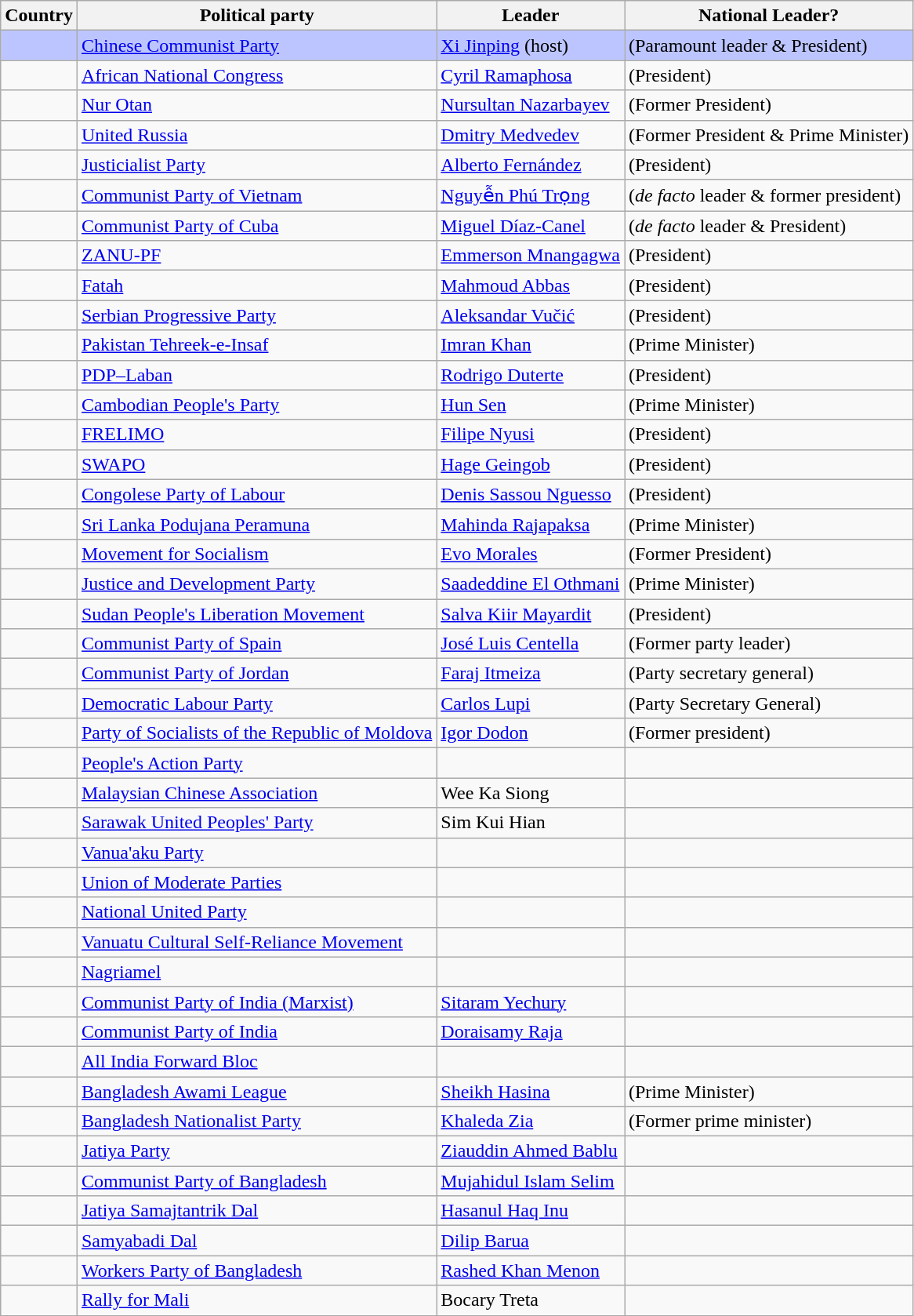<table class="wikitable sortable">
<tr>
<th>Country</th>
<th>Political party</th>
<th>Leader</th>
<th>National Leader?</th>
</tr>
<tr style="background:#bcc5ff;">
<td></td>
<td><a href='#'>Chinese Communist Party</a></td>
<td><a href='#'>Xi Jinping</a> (host)</td>
<td> (Paramount leader & President)</td>
</tr>
<tr>
<td></td>
<td><a href='#'>African National Congress</a></td>
<td><a href='#'>Cyril Ramaphosa</a></td>
<td> (President)</td>
</tr>
<tr>
<td></td>
<td><a href='#'>Nur Otan</a></td>
<td><a href='#'>Nursultan Nazarbayev</a></td>
<td>(Former President)</td>
</tr>
<tr>
<td></td>
<td><a href='#'>United Russia</a></td>
<td><a href='#'>Dmitry Medvedev</a></td>
<td>(Former President & Prime Minister)</td>
</tr>
<tr>
<td></td>
<td><a href='#'>Justicialist Party</a></td>
<td><a href='#'>Alberto Fernández</a></td>
<td> (President)</td>
</tr>
<tr>
<td></td>
<td><a href='#'>Communist Party of Vietnam</a></td>
<td><a href='#'>Nguyễn Phú Trọng</a></td>
<td> (<em>de facto</em> leader & former president)</td>
</tr>
<tr>
<td></td>
<td><a href='#'>Communist Party of Cuba</a></td>
<td><a href='#'>Miguel Díaz-Canel</a></td>
<td> (<em>de facto</em> leader & President)</td>
</tr>
<tr>
<td></td>
<td><a href='#'>ZANU-PF</a></td>
<td><a href='#'>Emmerson Mnangagwa</a></td>
<td> (President)</td>
</tr>
<tr>
<td></td>
<td><a href='#'>Fatah</a></td>
<td><a href='#'>Mahmoud Abbas</a></td>
<td> (President)</td>
</tr>
<tr>
<td></td>
<td><a href='#'>Serbian Progressive Party</a></td>
<td><a href='#'>Aleksandar Vučić</a></td>
<td> (President)</td>
</tr>
<tr>
<td></td>
<td><a href='#'>Pakistan Tehreek-e-Insaf</a></td>
<td><a href='#'>Imran Khan</a></td>
<td> (Prime Minister)</td>
</tr>
<tr>
<td></td>
<td><a href='#'>PDP–Laban</a></td>
<td><a href='#'>Rodrigo Duterte</a></td>
<td> (President)</td>
</tr>
<tr>
<td></td>
<td><a href='#'>Cambodian People's Party</a></td>
<td><a href='#'>Hun Sen</a></td>
<td> (Prime Minister)</td>
</tr>
<tr>
<td></td>
<td><a href='#'>FRELIMO</a></td>
<td><a href='#'>Filipe Nyusi</a></td>
<td> (President)</td>
</tr>
<tr>
<td></td>
<td><a href='#'>SWAPO</a></td>
<td><a href='#'>Hage Geingob</a></td>
<td> (President)</td>
</tr>
<tr>
<td></td>
<td><a href='#'>Congolese Party of Labour</a></td>
<td><a href='#'>Denis Sassou Nguesso</a></td>
<td> (President)</td>
</tr>
<tr>
<td></td>
<td><a href='#'>Sri Lanka Podujana Peramuna</a></td>
<td><a href='#'>Mahinda Rajapaksa</a></td>
<td> (Prime Minister)</td>
</tr>
<tr>
<td></td>
<td><a href='#'>Movement for Socialism</a></td>
<td><a href='#'>Evo Morales</a></td>
<td>(Former President)</td>
</tr>
<tr>
<td></td>
<td><a href='#'>Justice and Development Party</a></td>
<td><a href='#'>Saadeddine El Othmani</a></td>
<td> (Prime Minister)</td>
</tr>
<tr>
<td></td>
<td><a href='#'>Sudan People's Liberation Movement</a></td>
<td><a href='#'>Salva Kiir Mayardit</a></td>
<td> (President)</td>
</tr>
<tr>
<td></td>
<td><a href='#'>Communist Party of Spain</a></td>
<td><a href='#'>José Luis Centella</a></td>
<td> (Former party leader)</td>
</tr>
<tr>
<td></td>
<td><a href='#'>Communist Party of Jordan</a></td>
<td><a href='#'>Faraj Itmeiza</a></td>
<td> (Party secretary general)</td>
</tr>
<tr>
<td></td>
<td><a href='#'>Democratic Labour Party</a></td>
<td><a href='#'>Carlos Lupi</a></td>
<td> (Party Secretary General)</td>
</tr>
<tr>
<td></td>
<td><a href='#'>Party of Socialists of the Republic of Moldova</a></td>
<td><a href='#'>Igor Dodon</a></td>
<td>(Former president)</td>
</tr>
<tr>
<td></td>
<td><a href='#'>People's Action Party</a></td>
<td></td>
<td></td>
</tr>
<tr>
<td></td>
<td><a href='#'>Malaysian Chinese Association</a></td>
<td>Wee Ka Siong</td>
<td></td>
</tr>
<tr>
<td></td>
<td><a href='#'>Sarawak United Peoples' Party</a></td>
<td>Sim Kui Hian</td>
<td></td>
</tr>
<tr>
<td></td>
<td><a href='#'>Vanua'aku Party</a></td>
<td></td>
<td></td>
</tr>
<tr>
<td></td>
<td><a href='#'>Union of Moderate Parties</a></td>
<td></td>
<td></td>
</tr>
<tr>
<td></td>
<td><a href='#'>National United Party</a></td>
<td></td>
<td></td>
</tr>
<tr>
<td></td>
<td><a href='#'>Vanuatu Cultural Self-Reliance Movement</a></td>
<td></td>
<td></td>
</tr>
<tr>
<td></td>
<td><a href='#'>Nagriamel</a></td>
<td></td>
<td></td>
</tr>
<tr>
<td></td>
<td><a href='#'>Communist Party of India (Marxist)</a></td>
<td><a href='#'>Sitaram Yechury</a></td>
<td></td>
</tr>
<tr>
<td></td>
<td><a href='#'>Communist Party of India</a></td>
<td><a href='#'>Doraisamy Raja</a></td>
<td></td>
</tr>
<tr>
<td></td>
<td><a href='#'>All India Forward Bloc</a></td>
<td></td>
<td></td>
</tr>
<tr>
<td></td>
<td><a href='#'>Bangladesh Awami League</a></td>
<td><a href='#'>Sheikh Hasina</a></td>
<td> (Prime Minister)</td>
</tr>
<tr>
<td></td>
<td><a href='#'>Bangladesh Nationalist Party</a></td>
<td><a href='#'>Khaleda Zia</a></td>
<td> (Former prime minister)</td>
</tr>
<tr>
<td></td>
<td><a href='#'>Jatiya Party</a></td>
<td><a href='#'>Ziauddin Ahmed Bablu</a></td>
<td></td>
</tr>
<tr>
<td></td>
<td><a href='#'>Communist Party of Bangladesh</a></td>
<td><a href='#'>Mujahidul Islam Selim</a></td>
<td></td>
</tr>
<tr>
<td></td>
<td><a href='#'>Jatiya Samajtantrik Dal</a></td>
<td><a href='#'>Hasanul Haq Inu</a></td>
<td></td>
</tr>
<tr>
<td></td>
<td><a href='#'>Samyabadi Dal</a></td>
<td><a href='#'>Dilip Barua</a></td>
<td></td>
</tr>
<tr>
<td></td>
<td><a href='#'>Workers Party of Bangladesh</a></td>
<td><a href='#'>Rashed Khan Menon</a></td>
<td></td>
</tr>
<tr>
<td></td>
<td><a href='#'>Rally for Mali</a></td>
<td>Bocary Treta</td>
<td></td>
</tr>
</table>
